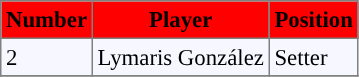<table bgcolor="#f7f8ff" cellpadding="3" cellspacing="0" border="1" style="font-size: 95%; border: gray solid 1px; border-collapse: collapse;">
<tr bgcolor="#ff0000">
<td align=center><strong>Number</strong></td>
<td align=center><strong>Player</strong></td>
<td align=center><strong>Position</strong></td>
</tr>
<tr align="left">
<td>2</td>
<td> Lymaris González</td>
<td>Setter</td>
</tr>
<tr align="left">
</tr>
</table>
